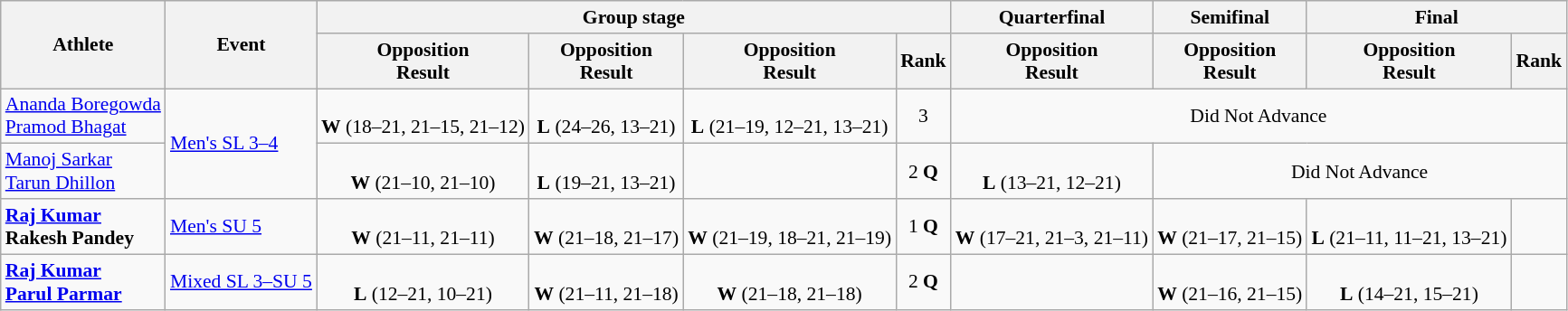<table class="wikitable" style="text-align:center; font-size:90%">
<tr>
<th rowspan=2>Athlete</th>
<th rowspan=2>Event</th>
<th colspan=4>Group stage</th>
<th>Quarterfinal</th>
<th>Semifinal</th>
<th colspan=2>Final</th>
</tr>
<tr>
<th>Opposition<br>Result</th>
<th>Opposition<br>Result</th>
<th>Opposition<br>Result</th>
<th>Rank</th>
<th>Opposition<br>Result</th>
<th>Opposition<br>Result</th>
<th>Opposition<br>Result</th>
<th>Rank</th>
</tr>
<tr>
<td align=left><a href='#'>Ananda Boregowda</a><br><a href='#'>Pramod Bhagat</a></td>
<td align=left rowspan=2><a href='#'>Men's SL 3–4</a></td>
<td><br><strong>W</strong> (18–21, 21–15, 21–12)</td>
<td><br><strong>L</strong> (24–26, 13–21)</td>
<td><br><strong>L</strong> (21–19, 12–21, 13–21)</td>
<td>3</td>
<td colspan=4>Did Not Advance</td>
</tr>
<tr>
<td align=left><a href='#'>Manoj Sarkar</a><br><a href='#'>Tarun Dhillon</a></td>
<td><br><strong>W</strong> (21–10, 21–10)</td>
<td><br><strong>L</strong> (19–21, 13–21)</td>
<td></td>
<td>2 <strong>Q</strong></td>
<td><br><strong>L</strong> (13–21, 12–21)</td>
<td colspan=4>Did Not Advance</td>
</tr>
<tr>
<td align=left><strong><a href='#'>Raj Kumar</a><br>Rakesh Pandey</strong></td>
<td align=left><a href='#'>Men's SU 5</a></td>
<td><br><strong>W</strong> (21–11, 21–11)</td>
<td><br><strong>W</strong> (21–18, 21–17)</td>
<td><br><strong>W</strong> (21–19, 18–21, 21–19)</td>
<td>1 <strong>Q</strong></td>
<td><br><strong>W</strong> (17–21, 21–3, 21–11)</td>
<td><br><strong>W</strong> (21–17, 21–15)</td>
<td><br><strong>L</strong> (21–11, 11–21, 13–21)</td>
<td></td>
</tr>
<tr>
<td align=left><strong><a href='#'>Raj Kumar</a><br><a href='#'>Parul Parmar</a></strong></td>
<td align=left><a href='#'>Mixed SL 3–SU 5</a></td>
<td><br><strong>L</strong> (12–21, 10–21)</td>
<td><br><strong>W</strong> (21–11, 21–18)</td>
<td><br><strong>W</strong> (21–18, 21–18)</td>
<td>2 <strong>Q</strong></td>
<td></td>
<td><br><strong>W</strong> (21–16, 21–15)</td>
<td><br><strong>L</strong> (14–21, 15–21)</td>
<td></td>
</tr>
</table>
